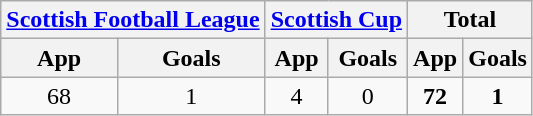<table class="wikitable" style="text-align: center">
<tr>
<th colspan="2"><a href='#'>Scottish Football League</a></th>
<th colspan="2"><a href='#'>Scottish Cup</a></th>
<th colspan="2">Total</th>
</tr>
<tr>
<th>App</th>
<th>Goals</th>
<th>App</th>
<th>Goals</th>
<th>App</th>
<th>Goals</th>
</tr>
<tr>
<td>68</td>
<td>1</td>
<td>4</td>
<td>0</td>
<td><strong>72</strong></td>
<td><strong>1</strong></td>
</tr>
</table>
